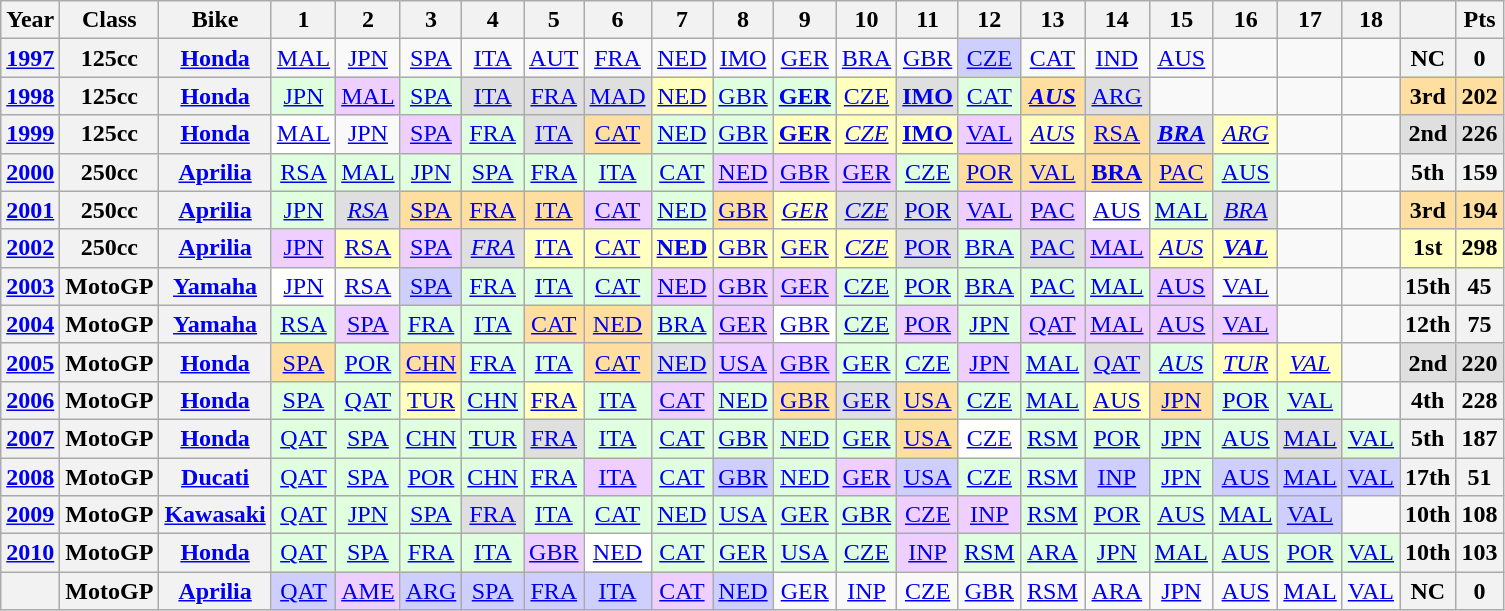<table class="wikitable" style="text-align:center">
<tr>
<th>Year</th>
<th>Class</th>
<th>Bike</th>
<th>1</th>
<th>2</th>
<th>3</th>
<th>4</th>
<th>5</th>
<th>6</th>
<th>7</th>
<th>8</th>
<th>9</th>
<th>10</th>
<th>11</th>
<th>12</th>
<th>13</th>
<th>14</th>
<th>15</th>
<th>16</th>
<th>17</th>
<th>18</th>
<th></th>
<th>Pts</th>
</tr>
<tr>
<th><a href='#'>1997</a></th>
<th>125cc</th>
<th><a href='#'>Honda</a></th>
<td><a href='#'>MAL</a></td>
<td><a href='#'>JPN</a></td>
<td><a href='#'>SPA</a></td>
<td><a href='#'>ITA</a></td>
<td><a href='#'>AUT</a></td>
<td><a href='#'>FRA</a></td>
<td><a href='#'>NED</a></td>
<td><a href='#'>IMO</a></td>
<td><a href='#'>GER</a></td>
<td><a href='#'>BRA</a></td>
<td><a href='#'>GBR</a></td>
<td style="background:#CFCFFF;"><a href='#'>CZE</a><br></td>
<td><a href='#'>CAT</a></td>
<td><a href='#'>IND</a></td>
<td><a href='#'>AUS</a></td>
<td></td>
<td></td>
<td></td>
<th>NC</th>
<th>0</th>
</tr>
<tr>
<th><a href='#'>1998</a></th>
<th>125cc</th>
<th><a href='#'>Honda</a></th>
<td style="background:#DFFFDF;"><a href='#'>JPN</a><br></td>
<td style="background:#EFCFFF;"><a href='#'>MAL</a><br></td>
<td style="background:#DFFFDF;"><a href='#'>SPA</a><br></td>
<td style="background:#DFDFDF;"><a href='#'>ITA</a><br></td>
<td style="background:#DFDFDF;"><a href='#'>FRA</a><br></td>
<td style="background:#DFDFDF;"><a href='#'>MAD</a><br></td>
<td style="background:#FFFFBF;"><a href='#'>NED</a><br></td>
<td style="background:#DFFFDF;"><a href='#'>GBR</a><br></td>
<td style="background:#DFFFDF;"><strong><a href='#'>GER</a></strong><br></td>
<td style="background:#FFFFBF;"><a href='#'>CZE</a><br></td>
<td style="background:#DFDFDF;"><strong><a href='#'>IMO</a></strong><br></td>
<td style="background:#DFFFDF;"><a href='#'>CAT</a><br></td>
<td style="background:#FFDF9F;"><strong><em><a href='#'>AUS</a></em></strong><br></td>
<td style="background:#DFDFDF;"><a href='#'>ARG</a><br></td>
<td></td>
<td></td>
<td></td>
<td></td>
<td style="background:#FFDF9F;"><strong>3rd</strong></td>
<td style="background:#FFDF9F;"><strong>202</strong></td>
</tr>
<tr>
<th><a href='#'>1999</a></th>
<th>125cc</th>
<th><a href='#'>Honda</a></th>
<td style="background:#FFFFFF;"><a href='#'>MAL</a><br></td>
<td><a href='#'>JPN</a></td>
<td style="background:#EFCFFF;"><a href='#'>SPA</a><br></td>
<td style="background:#DFFFDF;"><a href='#'>FRA</a><br></td>
<td style="background:#DFDFDF;"><a href='#'>ITA</a><br></td>
<td style="background:#FFDF9F;"><a href='#'>CAT</a><br></td>
<td style="background:#DFFFDF;"><a href='#'>NED</a><br></td>
<td style="background:#DFFFDF;"><a href='#'>GBR</a><br></td>
<td style="background:#FFFFBF;"><strong><a href='#'>GER</a></strong><br></td>
<td style="background:#FFFFBF;"><em><a href='#'>CZE</a></em><br></td>
<td style="background:#FFFFBF;"><strong><a href='#'>IMO</a></strong><br></td>
<td style="background:#EFCFFF;"><a href='#'>VAL</a><br></td>
<td style="background:#FFFFBF;"><em><a href='#'>AUS</a></em><br></td>
<td style="background:#FFDF9F;"><a href='#'>RSA</a><br></td>
<td style="background:#DFDFDF;"><strong><em><a href='#'>BRA</a></em></strong><br></td>
<td style="background:#FFFFBF;"><em><a href='#'>ARG</a></em><br></td>
<td></td>
<td></td>
<td style="background:#DFDFDF;"><strong>2nd</strong></td>
<td style="background:#DFDFDF;"><strong>226</strong></td>
</tr>
<tr>
<th><a href='#'>2000</a></th>
<th>250cc</th>
<th><a href='#'>Aprilia</a></th>
<td style="background:#DFFFDF;"><a href='#'>RSA</a><br></td>
<td style="background:#DFFFDF;"><a href='#'>MAL</a><br></td>
<td style="background:#DFFFDF;"><a href='#'>JPN</a><br></td>
<td style="background:#DFFFDF;"><a href='#'>SPA</a><br></td>
<td style="background:#DFFFDF;"><a href='#'>FRA</a><br></td>
<td style="background:#DFFFDF;"><a href='#'>ITA</a><br></td>
<td style="background:#DFFFDF;"><a href='#'>CAT</a><br></td>
<td style="background:#EFCFFF;"><a href='#'>NED</a><br></td>
<td style="background:#EFCFFF;"><a href='#'>GBR</a><br></td>
<td style="background:#EFCFFF;"><a href='#'>GER</a><br></td>
<td style="background:#DFFFDF;"><a href='#'>CZE</a><br></td>
<td style="background:#FFDF9F;"><a href='#'>POR</a><br></td>
<td style="background:#FFDF9F;"><a href='#'>VAL</a><br></td>
<td style="background:#FFDF9F;"><strong><a href='#'>BRA</a></strong><br></td>
<td style="background:#FFDF9F;"><a href='#'>PAC</a><br></td>
<td style="background:#DFFFDF;"><a href='#'>AUS</a><br></td>
<td></td>
<td></td>
<th>5th</th>
<th>159</th>
</tr>
<tr>
<th><a href='#'>2001</a></th>
<th>250cc</th>
<th><a href='#'>Aprilia</a></th>
<td style="background:#DFFFDF;"><a href='#'>JPN</a><br></td>
<td style="background:#DFDFDF;"><em><a href='#'>RSA</a></em><br></td>
<td style="background:#FFDF9F;"><a href='#'>SPA</a><br></td>
<td style="background:#FFDF9F;"><a href='#'>FRA</a><br></td>
<td style="background:#FFDF9F;"><a href='#'>ITA</a><br></td>
<td style="background:#EFCFFF;"><a href='#'>CAT</a><br></td>
<td style="background:#DFFFDF;"><a href='#'>NED</a><br></td>
<td style="background:#FFDF9F;"><a href='#'>GBR</a><br></td>
<td style="background:#FFFFBF;"><em><a href='#'>GER</a></em><br></td>
<td style="background:#DFDFDF;"><em><a href='#'>CZE</a></em><br></td>
<td style="background:#DFDFDF;"><a href='#'>POR</a><br></td>
<td style="background:#EFCFFF;"><a href='#'>VAL</a><br></td>
<td style="background:#EFCFFF;"><a href='#'>PAC</a><br></td>
<td style="background:#FFFFFF;"><a href='#'>AUS</a><br></td>
<td style="background:#DFFFDF;"><a href='#'>MAL</a><br></td>
<td style="background:#DFDFDF;"><em><a href='#'>BRA</a></em><br></td>
<td></td>
<td></td>
<td style="background:#FFDF9F;"><strong>3rd</strong></td>
<td style="background:#FFDF9F;"><strong>194</strong></td>
</tr>
<tr>
<th><a href='#'>2002</a></th>
<th>250cc</th>
<th><a href='#'>Aprilia</a></th>
<td style="background:#EFCFFF;"><a href='#'>JPN</a><br></td>
<td style="background:#FFFFBF;"><a href='#'>RSA</a><br></td>
<td style="background:#EFCFFF;"><a href='#'>SPA</a><br></td>
<td style="background:#DFDFDF;"><em><a href='#'>FRA</a></em><br></td>
<td style="background:#FFFFBF;"><a href='#'>ITA</a><br></td>
<td style="background:#FFFFBF;"><a href='#'>CAT</a><br></td>
<td style="background:#FFFFBF;"><strong><a href='#'>NED</a></strong><br></td>
<td style="background:#FFFFBF;"><a href='#'>GBR</a><br></td>
<td style="background:#FFFFBF;"><a href='#'>GER</a><br></td>
<td style="background:#FFFFBF;"><em><a href='#'>CZE</a></em><br></td>
<td style="background:#DFDFDF;"><a href='#'>POR</a><br></td>
<td style="background:#DFFFDF;"><a href='#'>BRA</a><br></td>
<td style="background:#DFDFDF;"><a href='#'>PAC</a><br></td>
<td style="background:#EFCFFF;"><a href='#'>MAL</a><br></td>
<td style="background:#FFFFBF;"><em><a href='#'>AUS</a></em><br></td>
<td style="background:#FFFFBF;"><strong><em><a href='#'>VAL</a></em></strong><br></td>
<td></td>
<td></td>
<td style="background:#FFFFBF;"><strong>1st</strong></td>
<td style="background:#FFFFBF;"><strong>298</strong></td>
</tr>
<tr>
<th><a href='#'>2003</a></th>
<th>MotoGP</th>
<th><a href='#'>Yamaha</a></th>
<td style="background:#FFFFFF;"><a href='#'>JPN</a><br></td>
<td><a href='#'>RSA</a></td>
<td style="background:#CFCFFF;"><a href='#'>SPA</a><br></td>
<td style="background:#DFFFDF;"><a href='#'>FRA</a><br></td>
<td style="background:#DFFFDF;"><a href='#'>ITA</a><br></td>
<td style="background:#DFFFDF;"><a href='#'>CAT</a><br></td>
<td style="background:#EFCFFF;"><a href='#'>NED</a><br></td>
<td style="background:#EFCFFF;"><a href='#'>GBR</a><br></td>
<td style="background:#EFCFFF;"><a href='#'>GER</a><br></td>
<td style="background:#DFFFDF;"><a href='#'>CZE</a><br></td>
<td style="background:#DFFFDF;"><a href='#'>POR</a><br></td>
<td style="background:#DFFFDF;"><a href='#'>BRA</a><br></td>
<td style="background:#DFFFDF;"><a href='#'>PAC</a><br></td>
<td style="background:#DFFFDF;"><a href='#'>MAL</a><br></td>
<td style="background:#EFCFFF;"><a href='#'>AUS</a><br></td>
<td><a href='#'>VAL</a></td>
<td></td>
<td></td>
<th>15th</th>
<th>45</th>
</tr>
<tr>
<th><a href='#'>2004</a></th>
<th>MotoGP</th>
<th><a href='#'>Yamaha</a></th>
<td style="background:#DFFFDF;"><a href='#'>RSA</a><br></td>
<td style="background:#EFCFFF;"><a href='#'>SPA</a><br></td>
<td style="background:#DFFFDF;"><a href='#'>FRA</a><br></td>
<td style="background:#DFFFDF;"><a href='#'>ITA</a><br></td>
<td style="background:#FFDF9F;"><a href='#'>CAT</a><br></td>
<td style="background:#FFDF9F;"><a href='#'>NED</a><br></td>
<td style="background:#DFFFDF;"><a href='#'>BRA</a><br></td>
<td style="background:#EFCFFF;"><a href='#'>GER</a><br></td>
<td style="background:#FFFFFF;"><a href='#'>GBR</a><br></td>
<td style="background:#DFFFDF;"><a href='#'>CZE</a><br></td>
<td style="background:#EFCFFF;"><a href='#'>POR</a><br></td>
<td style="background:#DFFFDF;"><a href='#'>JPN</a><br></td>
<td style="background:#EFCFFF;"><a href='#'>QAT</a><br></td>
<td style="background:#EFCFFF;"><a href='#'>MAL</a><br></td>
<td style="background:#EFCFFF;"><a href='#'>AUS</a><br></td>
<td style="background:#EFCFFF;"><a href='#'>VAL</a><br></td>
<td></td>
<td></td>
<th>12th</th>
<th>75</th>
</tr>
<tr>
<th><a href='#'>2005</a></th>
<th>MotoGP</th>
<th><a href='#'>Honda</a></th>
<td style="background:#FFDF9F;"><a href='#'>SPA</a><br></td>
<td style="background:#DFFFDF;"><a href='#'>POR</a><br></td>
<td style="background:#FFDF9F;"><a href='#'>CHN</a><br></td>
<td style="background:#DFFFDF;"><a href='#'>FRA</a><br></td>
<td style="background:#DFFFDF;"><a href='#'>ITA</a><br></td>
<td style="background:#FFDF9F;"><a href='#'>CAT</a><br></td>
<td style="background:#DFDFDF;"><a href='#'>NED</a><br></td>
<td style="background:#EFCFFF;"><a href='#'>USA</a><br></td>
<td style="background:#EFCFFF;"><a href='#'>GBR</a><br></td>
<td style="background:#DFFFDF;"><a href='#'>GER</a><br></td>
<td style="background:#DFFFDF;"><a href='#'>CZE</a><br></td>
<td style="background:#EFCFFF;"><a href='#'>JPN</a><br></td>
<td style="background:#DFFFDF;"><a href='#'>MAL</a><br></td>
<td style="background:#DFDFDF;"><a href='#'>QAT</a><br></td>
<td style="background:#DFFFDF;"><em><a href='#'>AUS</a></em><br></td>
<td style="background:#FFFFBF;"><em><a href='#'>TUR</a></em><br></td>
<td style="background:#FFFFBF;"><em><a href='#'>VAL</a></em><br></td>
<td></td>
<td style="background:#DFDFDF;"><strong>2nd</strong></td>
<td style="background:#DFDFDF;"><strong>220</strong></td>
</tr>
<tr>
<th><a href='#'>2006</a></th>
<th>MotoGP</th>
<th><a href='#'>Honda</a></th>
<td style="background:#DFFFDF;"><a href='#'>SPA</a><br></td>
<td style="background:#DFFFDF;"><a href='#'>QAT</a><br></td>
<td style="background:#FFFFBF;"><a href='#'>TUR</a><br></td>
<td style="background:#DFFFDF;"><a href='#'>CHN</a><br></td>
<td style="background:#FFFFBF;"><a href='#'>FRA</a><br></td>
<td style="background:#DFFFDF;"><a href='#'>ITA</a><br></td>
<td style="background:#EFCFFF;"><a href='#'>CAT</a><br></td>
<td style="background:#DFFFDF;"><a href='#'>NED</a><br></td>
<td style="background:#FFDF9F;"><a href='#'>GBR</a><br></td>
<td style="background:#DFDFDF;"><a href='#'>GER</a><br></td>
<td style="background:#FFDF9F;"><a href='#'>USA</a><br></td>
<td style="background:#DFFFDF;"><a href='#'>CZE</a><br></td>
<td style="background:#DFFFDF;"><a href='#'>MAL</a><br></td>
<td style="background:#FFFFBF;"><a href='#'>AUS</a><br></td>
<td style="background:#FFDF9F;"><a href='#'>JPN</a><br></td>
<td style="background:#DFFFDF;"><a href='#'>POR</a><br></td>
<td style="background:#DFFFDF;"><a href='#'>VAL</a><br></td>
<td></td>
<th>4th</th>
<th>228</th>
</tr>
<tr>
<th><a href='#'>2007</a></th>
<th>MotoGP</th>
<th><a href='#'>Honda</a></th>
<td style="background:#DFFFDF;"><a href='#'>QAT</a><br></td>
<td style="background:#DFFFDF;"><a href='#'>SPA</a><br></td>
<td style="background:#DFFFDF;"><a href='#'>CHN</a><br></td>
<td style="background:#DFFFDF;"><a href='#'>TUR</a><br></td>
<td style="background:#DFDFDF;"><a href='#'>FRA</a><br></td>
<td style="background:#DFFFDF;"><a href='#'>ITA</a><br></td>
<td style="background:#DFFFDF;"><a href='#'>CAT</a><br></td>
<td style="background:#DFFFDF;"><a href='#'>GBR</a><br></td>
<td style="background:#DFFFDF;"><a href='#'>NED</a><br></td>
<td style="background:#DFFFDF;"><a href='#'>GER</a><br></td>
<td style="background:#FFDF9F;"><a href='#'>USA</a><br></td>
<td style="background:#FFFFFF;"><a href='#'>CZE</a><br></td>
<td style="background:#DFFFDF;"><a href='#'>RSM</a><br></td>
<td style="background:#DFFFDF;"><a href='#'>POR</a><br></td>
<td style="background:#DFFFDF;"><a href='#'>JPN</a><br></td>
<td style="background:#DFFFDF;"><a href='#'>AUS</a><br></td>
<td style="background:#DFDFDF;"><a href='#'>MAL</a><br></td>
<td style="background:#DFFFDF;"><a href='#'>VAL</a><br></td>
<th>5th</th>
<th>187</th>
</tr>
<tr>
<th><a href='#'>2008</a></th>
<th>MotoGP</th>
<th><a href='#'>Ducati</a></th>
<td style="background:#DFFFDF;"><a href='#'>QAT</a><br></td>
<td style="background:#DFFFDF;"><a href='#'>SPA</a><br></td>
<td style="background:#DFFFDF;"><a href='#'>POR</a><br></td>
<td style="background:#DFFFDF;"><a href='#'>CHN</a><br></td>
<td style="background:#DFFFDF;"><a href='#'>FRA</a><br></td>
<td style="background:#EFCFFF;"><a href='#'>ITA</a><br></td>
<td style="background:#DFFFDF;"><a href='#'>CAT</a><br></td>
<td style="background:#CFCFFF;"><a href='#'>GBR</a><br></td>
<td style="background:#DFFFDF;"><a href='#'>NED</a><br></td>
<td style="background:#EFCFFF;"><a href='#'>GER</a><br></td>
<td style="background:#CFCFFF;"><a href='#'>USA</a><br></td>
<td style="background:#DFFFDF;"><a href='#'>CZE</a><br></td>
<td style="background:#DFFFDF;"><a href='#'>RSM</a><br></td>
<td style="background:#CFCFFF;"><a href='#'>INP</a><br></td>
<td style="background:#DFFFDF;"><a href='#'>JPN</a><br></td>
<td style="background:#CFCFFF;"><a href='#'>AUS</a><br></td>
<td style="background:#CFCFFF;"><a href='#'>MAL</a><br></td>
<td style="background:#CFCFFF;"><a href='#'>VAL</a><br></td>
<th>17th</th>
<th>51</th>
</tr>
<tr>
<th><a href='#'>2009</a></th>
<th>MotoGP</th>
<th><a href='#'>Kawasaki</a></th>
<td style="background:#DFFFDF;"><a href='#'>QAT</a><br></td>
<td style="background:#DFFFDF;"><a href='#'>JPN</a><br></td>
<td style="background:#DFFFDF;"><a href='#'>SPA</a><br></td>
<td style="background:#DFDFDF;"><a href='#'>FRA</a><br></td>
<td style="background:#DFFFDF;"><a href='#'>ITA</a><br></td>
<td style="background:#DFFFDF;"><a href='#'>CAT</a><br></td>
<td style="background:#DFFFDF;"><a href='#'>NED</a><br></td>
<td style="background:#DFFFDF;"><a href='#'>USA</a><br></td>
<td style="background:#DFFFDF;"><a href='#'>GER</a><br></td>
<td style="background:#DFFFDF;"><a href='#'>GBR</a><br></td>
<td style="background:#EFCFFF;"><a href='#'>CZE</a><br></td>
<td style="background:#EFCFFF;"><a href='#'>INP</a><br></td>
<td style="background:#DFFFDF;"><a href='#'>RSM</a><br></td>
<td style="background:#DFFFDF;"><a href='#'>POR</a><br></td>
<td style="background:#DFFFDF;"><a href='#'>AUS</a><br></td>
<td style="background:#DFFFDF;"><a href='#'>MAL</a><br></td>
<td style="background:#CFCFFF;"><a href='#'>VAL</a><br></td>
<td></td>
<th>10th</th>
<th>108</th>
</tr>
<tr>
<th><a href='#'>2010</a></th>
<th>MotoGP</th>
<th><a href='#'>Honda</a></th>
<td style="background:#DFFFDF;"><a href='#'>QAT</a><br></td>
<td style="background:#DFFFDF;"><a href='#'>SPA</a><br></td>
<td style="background:#DFFFDF;"><a href='#'>FRA</a><br></td>
<td style="background:#DFFFDF;"><a href='#'>ITA</a><br></td>
<td style="background:#EFCFFF;"><a href='#'>GBR</a><br></td>
<td style="background:#FFFFFF;"><a href='#'>NED</a><br></td>
<td style="background:#DFFFDF;"><a href='#'>CAT</a><br></td>
<td style="background:#DFFFDF;"><a href='#'>GER</a><br></td>
<td style="background:#DFFFDF;"><a href='#'>USA</a><br></td>
<td style="background:#DFFFDF;"><a href='#'>CZE</a><br></td>
<td style="background:#EFCFFF;"><a href='#'>INP</a><br></td>
<td style="background:#DFFFDF;"><a href='#'>RSM</a><br></td>
<td style="background:#DFFFDF;"><a href='#'>ARA</a><br></td>
<td style="background:#DFFFDF;"><a href='#'>JPN</a><br></td>
<td style="background:#DFFFDF;"><a href='#'>MAL</a><br></td>
<td style="background:#DFFFDF;"><a href='#'>AUS</a><br></td>
<td style="background:#DFFFDF;"><a href='#'>POR</a><br></td>
<td style="background:#DFFFDF;"><a href='#'>VAL</a><br></td>
<th>10th</th>
<th>103</th>
</tr>
<tr>
<th></th>
<th>MotoGP</th>
<th><a href='#'>Aprilia</a></th>
<td style="background:#CFCFFF;"><a href='#'>QAT</a><br></td>
<td style="background:#EFCFFF;"><a href='#'>AME</a><br></td>
<td style="background:#CFCFFF;"><a href='#'>ARG</a><br></td>
<td style="background:#CFCFFF;"><a href='#'>SPA</a><br></td>
<td style="background:#CFCFFF;"><a href='#'>FRA</a><br></td>
<td style="background:#CFCFFF;"><a href='#'>ITA</a><br></td>
<td style="background:#EFCFFF;"><a href='#'>CAT</a><br></td>
<td style="background:#CFCFFF;"><a href='#'>NED</a><br></td>
<td><a href='#'>GER</a></td>
<td><a href='#'>INP</a></td>
<td><a href='#'>CZE</a></td>
<td><a href='#'>GBR</a></td>
<td><a href='#'>RSM</a></td>
<td><a href='#'>ARA</a></td>
<td><a href='#'>JPN</a></td>
<td><a href='#'>AUS</a></td>
<td><a href='#'>MAL</a></td>
<td><a href='#'>VAL</a></td>
<th>NC</th>
<th>0</th>
</tr>
</table>
